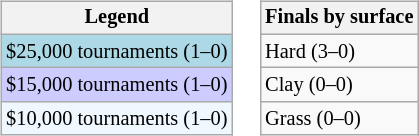<table>
<tr valign=top>
<td><br><table class=wikitable style="font-size:85%">
<tr>
<th>Legend</th>
</tr>
<tr style="background:lightblue;">
<td>$25,000 tournaments (1–0)</td>
</tr>
<tr style="background:#ccccff;">
<td>$15,000 tournaments (1–0)</td>
</tr>
<tr style="background:#f0f8ff;">
<td>$10,000 tournaments (1–0)</td>
</tr>
</table>
</td>
<td><br><table class=wikitable style="font-size:85%">
<tr>
<th>Finals by surface</th>
</tr>
<tr>
<td>Hard (3–0)</td>
</tr>
<tr>
<td>Clay (0–0)</td>
</tr>
<tr>
<td>Grass (0–0)</td>
</tr>
</table>
</td>
</tr>
</table>
